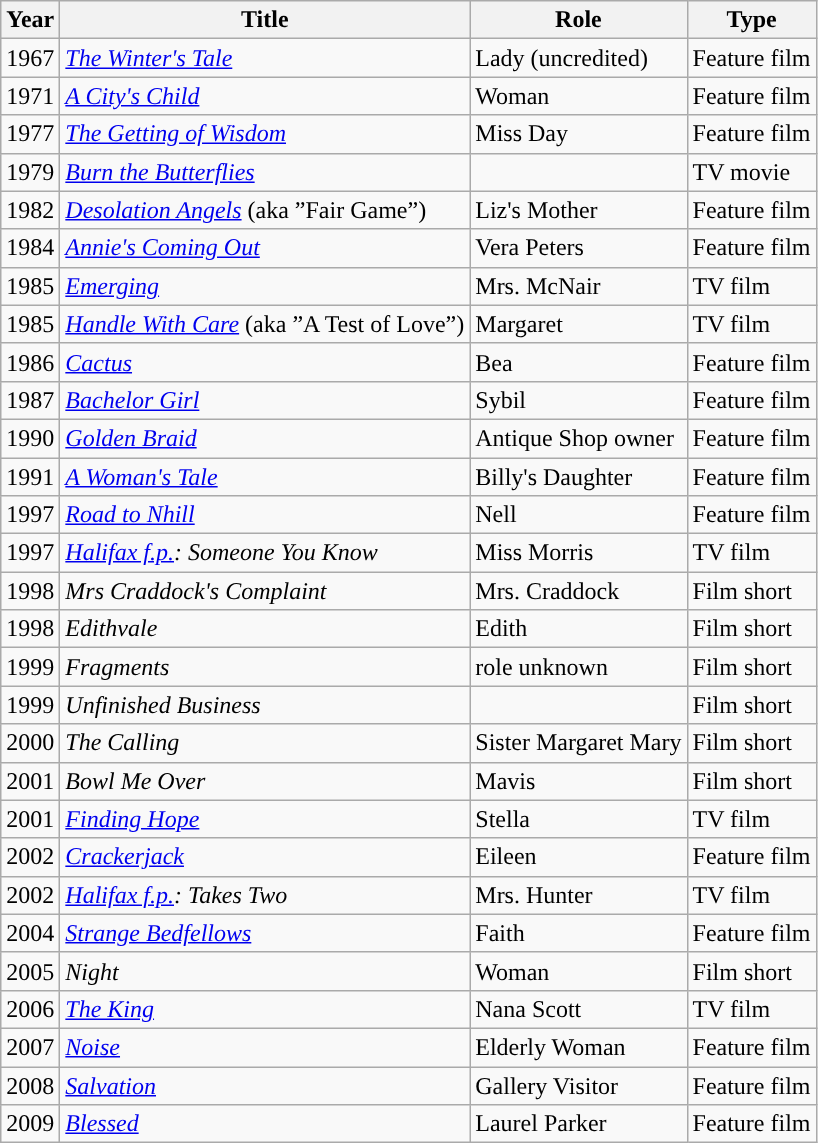<table class="wikitable">
<tr>
<th>Year</th>
<th>Title</th>
<th>Role</th>
<th>Type</th>
</tr>
<tr>
<td>1967</td>
<td><em><a href='#'>The Winter's Tale</a></em></td>
<td>Lady (uncredited)</td>
<td>Feature film</td>
</tr>
<tr>
<td>1971</td>
<td><em><a href='#'>A City's Child</a></em></td>
<td>Woman</td>
<td>Feature film</td>
</tr>
<tr>
<td>1977</td>
<td><em><a href='#'>The Getting of Wisdom</a></em></td>
<td>Miss Day</td>
<td>Feature film</td>
</tr>
<tr>
<td>1979</td>
<td><em><a href='#'>Burn the Butterflies</a></em></td>
<td></td>
<td>TV movie</td>
</tr>
<tr>
<td>1982</td>
<td><em><a href='#'>Desolation Angels</a></em> (aka ”Fair Game”)</td>
<td>Liz's Mother</td>
<td>Feature film</td>
</tr>
<tr>
<td>1984</td>
<td><em><a href='#'>Annie's Coming Out</a></em></td>
<td>Vera Peters</td>
<td>Feature film</td>
</tr>
<tr>
<td>1985</td>
<td><em><a href='#'>Emerging</a></em></td>
<td>Mrs. McNair</td>
<td>TV film</td>
</tr>
<tr>
<td>1985</td>
<td><em><a href='#'>Handle With Care</a></em> (aka ”A Test of Love”)</td>
<td>Margaret</td>
<td>TV film</td>
</tr>
<tr>
<td>1986</td>
<td><em><a href='#'>Cactus</a></em></td>
<td>Bea</td>
<td>Feature film</td>
</tr>
<tr>
<td>1987</td>
<td><em><a href='#'>Bachelor Girl</a></em></td>
<td>Sybil</td>
<td>Feature film</td>
</tr>
<tr>
<td>1990</td>
<td><em><a href='#'>Golden Braid</a></em></td>
<td>Antique Shop owner</td>
<td>Feature film</td>
</tr>
<tr>
<td>1991</td>
<td><em><a href='#'>A Woman's Tale</a></em></td>
<td>Billy's Daughter</td>
<td>Feature film</td>
</tr>
<tr>
<td>1997</td>
<td><em><a href='#'>Road to Nhill</a></em></td>
<td>Nell</td>
<td>Feature film</td>
</tr>
<tr>
<td>1997</td>
<td><em><a href='#'>Halifax f.p.</a>: Someone You Know</em></td>
<td>Miss Morris</td>
<td>TV film</td>
</tr>
<tr>
<td>1998</td>
<td><em>Mrs Craddock's Complaint</em></td>
<td>Mrs. Craddock</td>
<td>Film short</td>
</tr>
<tr>
<td>1998</td>
<td><em>Edithvale</em></td>
<td>Edith</td>
<td>Film short</td>
</tr>
<tr>
<td>1999</td>
<td><em>Fragments</em></td>
<td>role unknown</td>
<td>Film short</td>
</tr>
<tr>
<td>1999</td>
<td><em>Unfinished Business</em></td>
<td></td>
<td>Film short</td>
</tr>
<tr>
<td>2000</td>
<td><em>The Calling</em></td>
<td>Sister Margaret Mary</td>
<td>Film short</td>
</tr>
<tr>
<td>2001</td>
<td><em>Bowl Me Over</em></td>
<td>Mavis</td>
<td>Film short</td>
</tr>
<tr>
<td>2001</td>
<td><em><a href='#'>Finding Hope</a></em></td>
<td>Stella</td>
<td>TV film</td>
</tr>
<tr>
<td>2002</td>
<td><em><a href='#'>Crackerjack</a></em></td>
<td>Eileen</td>
<td>Feature film</td>
</tr>
<tr>
<td>2002</td>
<td><em><a href='#'>Halifax f.p.</a>: Takes Two</em></td>
<td>Mrs. Hunter</td>
<td>TV film</td>
</tr>
<tr>
<td>2004</td>
<td><em><a href='#'>Strange Bedfellows</a></em></td>
<td>Faith</td>
<td>Feature film</td>
</tr>
<tr>
<td>2005</td>
<td><em>Night</em></td>
<td>Woman</td>
<td>Film short</td>
</tr>
<tr>
<td>2006</td>
<td><em><a href='#'>The King</a></em></td>
<td>Nana Scott</td>
<td>TV film</td>
</tr>
<tr>
<td>2007</td>
<td><em><a href='#'>Noise</a></em></td>
<td>Elderly Woman</td>
<td>Feature film</td>
</tr>
<tr>
<td>2008</td>
<td><em><a href='#'>Salvation</a></em></td>
<td>Gallery Visitor</td>
<td>Feature film</td>
</tr>
<tr>
<td>2009</td>
<td><em><a href='#'>Blessed</a></em></td>
<td>Laurel Parker</td>
<td>Feature film</td>
</tr>
</table>
